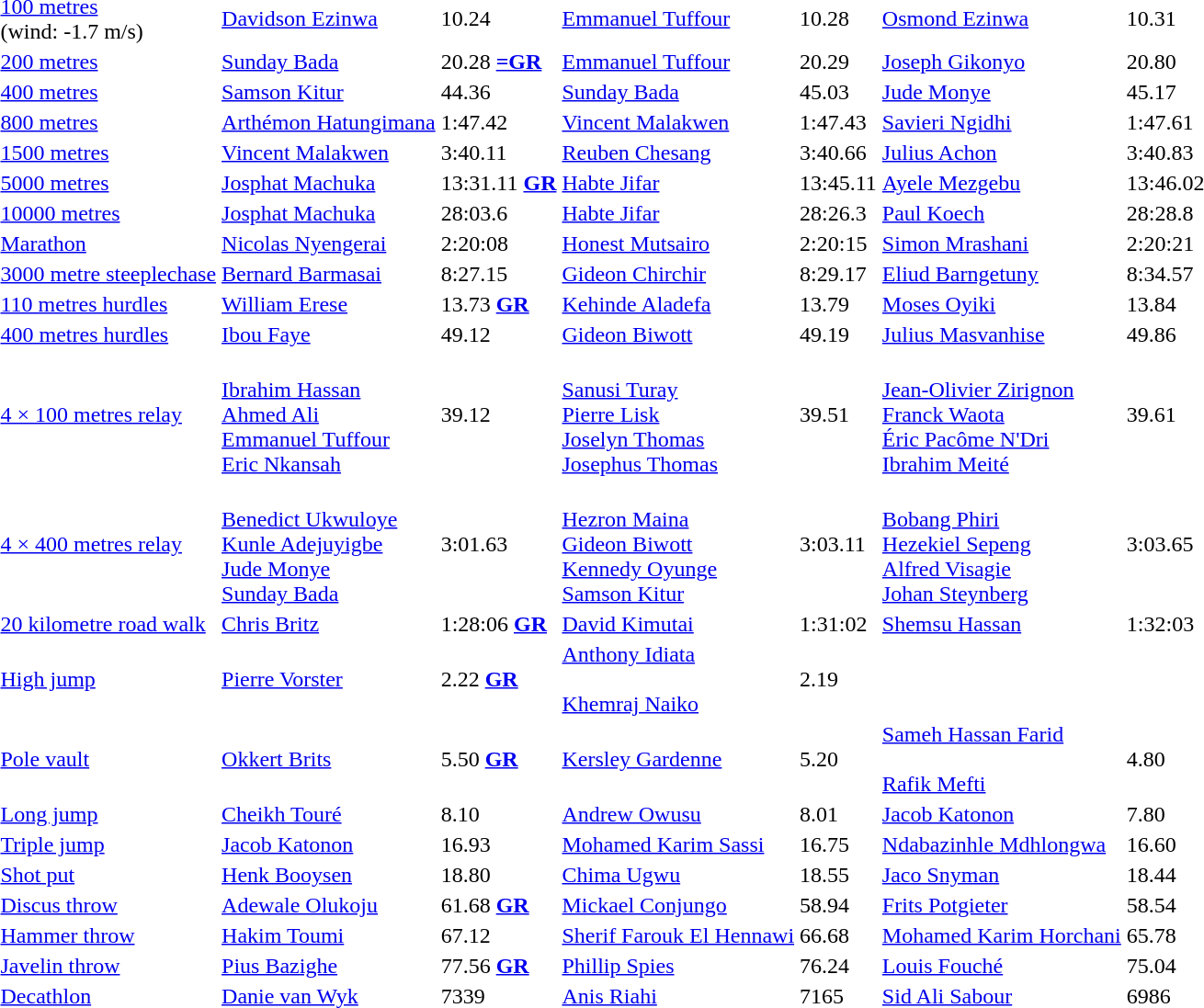<table>
<tr>
<td><a href='#'>100 metres</a><br>(wind: -1.7 m/s)</td>
<td><a href='#'>Davidson Ezinwa</a><br> </td>
<td>10.24</td>
<td><a href='#'>Emmanuel Tuffour</a><br> </td>
<td>10.28</td>
<td><a href='#'>Osmond Ezinwa</a><br> </td>
<td>10.31</td>
</tr>
<tr>
<td><a href='#'>200 metres</a></td>
<td><a href='#'>Sunday Bada</a><br> </td>
<td>20.28 <strong><a href='#'>=GR</a></strong></td>
<td><a href='#'>Emmanuel Tuffour</a><br> </td>
<td>20.29</td>
<td><a href='#'>Joseph Gikonyo</a><br> </td>
<td>20.80</td>
</tr>
<tr>
<td><a href='#'>400 metres</a></td>
<td><a href='#'>Samson Kitur</a><br> </td>
<td>44.36</td>
<td><a href='#'>Sunday Bada</a><br> </td>
<td>45.03</td>
<td><a href='#'>Jude Monye</a><br> </td>
<td>45.17</td>
</tr>
<tr>
<td><a href='#'>800 metres</a></td>
<td><a href='#'>Arthémon Hatungimana</a><br> </td>
<td>1:47.42</td>
<td><a href='#'>Vincent Malakwen</a><br> </td>
<td>1:47.43</td>
<td><a href='#'>Savieri Ngidhi</a><br> </td>
<td>1:47.61</td>
</tr>
<tr>
<td><a href='#'>1500 metres</a></td>
<td><a href='#'>Vincent Malakwen</a><br> </td>
<td>3:40.11</td>
<td><a href='#'>Reuben Chesang</a><br> </td>
<td>3:40.66</td>
<td><a href='#'>Julius Achon</a><br> </td>
<td>3:40.83</td>
</tr>
<tr>
<td><a href='#'>5000 metres</a></td>
<td><a href='#'>Josphat Machuka</a><br> </td>
<td>13:31.11 <strong><a href='#'>GR</a></strong></td>
<td><a href='#'>Habte Jifar</a><br> </td>
<td>13:45.11</td>
<td><a href='#'>Ayele Mezgebu</a><br> </td>
<td>13:46.02</td>
</tr>
<tr>
<td><a href='#'>10000 metres</a></td>
<td><a href='#'>Josphat Machuka</a><br> </td>
<td>28:03.6</td>
<td><a href='#'>Habte Jifar</a><br> </td>
<td>28:26.3</td>
<td><a href='#'>Paul Koech</a><br> </td>
<td>28:28.8</td>
</tr>
<tr>
<td><a href='#'>Marathon</a></td>
<td><a href='#'>Nicolas Nyengerai</a><br> </td>
<td>2:20:08</td>
<td><a href='#'>Honest Mutsairo</a><br> </td>
<td>2:20:15</td>
<td><a href='#'>Simon Mrashani</a><br> </td>
<td>2:20:21</td>
</tr>
<tr>
<td><a href='#'>3000 metre steeplechase</a></td>
<td><a href='#'>Bernard Barmasai</a><br> </td>
<td>8:27.15</td>
<td><a href='#'>Gideon Chirchir</a><br> </td>
<td>8:29.17</td>
<td><a href='#'>Eliud Barngetuny</a><br> </td>
<td>8:34.57</td>
</tr>
<tr>
<td><a href='#'>110 metres hurdles</a></td>
<td><a href='#'>William Erese</a><br> </td>
<td>13.73 <strong><a href='#'>GR</a></strong></td>
<td><a href='#'>Kehinde Aladefa</a><br> </td>
<td>13.79</td>
<td><a href='#'>Moses Oyiki</a><br> </td>
<td>13.84</td>
</tr>
<tr>
<td><a href='#'>400 metres hurdles</a></td>
<td><a href='#'>Ibou Faye</a><br> </td>
<td>49.12</td>
<td><a href='#'>Gideon Biwott</a><br> </td>
<td>49.19</td>
<td><a href='#'>Julius Masvanhise</a><br> </td>
<td>49.86</td>
</tr>
<tr>
<td><a href='#'>4 × 100 metres relay</a></td>
<td><br><a href='#'>Ibrahim Hassan</a><br><a href='#'>Ahmed Ali</a><br><a href='#'>Emmanuel Tuffour</a><br><a href='#'>Eric Nkansah</a></td>
<td>39.12</td>
<td><br><a href='#'>Sanusi Turay</a><br><a href='#'>Pierre Lisk</a><br><a href='#'>Joselyn Thomas</a><br><a href='#'>Josephus Thomas</a></td>
<td>39.51</td>
<td><br><a href='#'>Jean-Olivier Zirignon</a><br><a href='#'>Franck Waota</a><br><a href='#'>Éric Pacôme N'Dri</a><br><a href='#'>Ibrahim Meité</a></td>
<td>39.61</td>
</tr>
<tr>
<td><a href='#'>4 × 400 metres relay</a></td>
<td><br><a href='#'>Benedict Ukwuloye</a><br><a href='#'>Kunle Adejuyigbe</a><br><a href='#'>Jude Monye</a><br><a href='#'>Sunday Bada</a></td>
<td>3:01.63</td>
<td><br><a href='#'>Hezron Maina</a><br><a href='#'>Gideon Biwott</a><br><a href='#'>Kennedy Oyunge</a><br><a href='#'>Samson Kitur</a></td>
<td>3:03.11</td>
<td><br><a href='#'>Bobang Phiri</a><br><a href='#'>Hezekiel Sepeng</a><br><a href='#'>Alfred Visagie</a><br><a href='#'>Johan Steynberg</a></td>
<td>3:03.65</td>
</tr>
<tr>
<td><a href='#'>20 kilometre road walk</a></td>
<td><a href='#'>Chris Britz</a><br> </td>
<td>1:28:06 <strong><a href='#'>GR</a></strong></td>
<td><a href='#'>David Kimutai</a><br> </td>
<td>1:31:02</td>
<td><a href='#'>Shemsu Hassan</a><br> </td>
<td>1:32:03</td>
</tr>
<tr>
<td><a href='#'>High jump</a></td>
<td><a href='#'>Pierre Vorster</a><br> </td>
<td>2.22 <strong><a href='#'>GR</a></strong></td>
<td><a href='#'>Anthony Idiata</a><br><br> <a href='#'>Khemraj Naiko</a><br> </td>
<td>2.19</td>
<td></td>
<td></td>
</tr>
<tr>
<td><a href='#'>Pole vault</a></td>
<td><a href='#'>Okkert Brits</a><br> </td>
<td>5.50 <strong><a href='#'>GR</a></strong></td>
<td><a href='#'>Kersley Gardenne</a><br> </td>
<td>5.20</td>
<td><a href='#'>Sameh Hassan Farid</a><br>  <br> <a href='#'>Rafik Mefti</a><br> </td>
<td>4.80</td>
</tr>
<tr>
<td><a href='#'>Long jump</a></td>
<td><a href='#'>Cheikh Touré</a><br> </td>
<td>8.10</td>
<td><a href='#'>Andrew Owusu</a><br> </td>
<td>8.01</td>
<td><a href='#'>Jacob Katonon</a><br> </td>
<td>7.80</td>
</tr>
<tr>
<td><a href='#'>Triple jump</a></td>
<td><a href='#'>Jacob Katonon</a><br> </td>
<td>16.93</td>
<td><a href='#'>Mohamed Karim Sassi</a><br> </td>
<td>16.75</td>
<td><a href='#'>Ndabazinhle Mdhlongwa</a><br> </td>
<td>16.60</td>
</tr>
<tr>
<td><a href='#'>Shot put</a></td>
<td><a href='#'>Henk Booysen</a><br> </td>
<td>18.80</td>
<td><a href='#'>Chima Ugwu</a><br> </td>
<td>18.55</td>
<td><a href='#'>Jaco Snyman</a><br> </td>
<td>18.44</td>
</tr>
<tr>
<td><a href='#'>Discus throw</a></td>
<td><a href='#'>Adewale Olukoju</a><br> </td>
<td>61.68 <strong><a href='#'>GR</a></strong></td>
<td><a href='#'>Mickael Conjungo</a><br> </td>
<td>58.94</td>
<td><a href='#'>Frits Potgieter</a><br> </td>
<td>58.54</td>
</tr>
<tr>
<td><a href='#'>Hammer throw</a></td>
<td><a href='#'>Hakim Toumi</a><br> </td>
<td>67.12</td>
<td><a href='#'>Sherif Farouk El Hennawi</a><br> </td>
<td>66.68</td>
<td><a href='#'>Mohamed Karim Horchani</a><br> </td>
<td>65.78</td>
</tr>
<tr>
<td><a href='#'>Javelin throw</a></td>
<td><a href='#'>Pius Bazighe</a><br> </td>
<td>77.56 <strong><a href='#'>GR</a></strong></td>
<td><a href='#'>Phillip Spies</a><br> </td>
<td>76.24</td>
<td><a href='#'>Louis Fouché</a><br> </td>
<td>75.04</td>
</tr>
<tr>
<td><a href='#'>Decathlon</a></td>
<td><a href='#'>Danie van Wyk</a><br> </td>
<td>7339</td>
<td><a href='#'>Anis Riahi</a><br> </td>
<td>7165</td>
<td><a href='#'>Sid Ali Sabour</a><br> </td>
<td>6986</td>
</tr>
</table>
